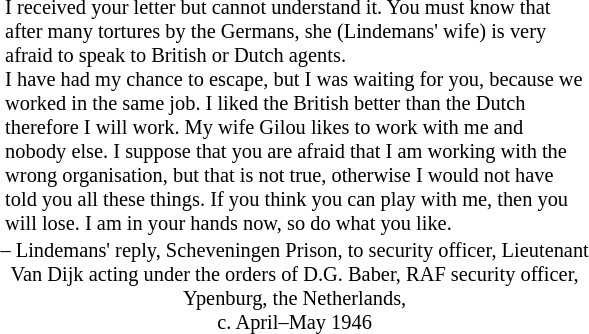<table class="toccolours" style="float: right; margin-left: 0em; margin-right: 1em; font-size: 85%; color:black; width:30em; max-width: 40%;" cellspacing="0">
<tr>
<td style="text-align: left; font-family:'Times New Roman',serif; font-weight:bold; padding:0px 5px; vertical-align: top; font-size: large; color: gray;"></td>
<td>I received your letter but cannot understand it. You must know that after many tortures by the Germans, she (Lindemans' wife) is very afraid to speak to British or Dutch agents.<br>I have had my chance to escape, but I was waiting for you, because we worked in the same job. I liked the British better than the Dutch therefore I will work. My wife Gilou likes to work with me and nobody else. I suppose that you are afraid that I am working with the wrong organisation, but that is not true, otherwise I would not have told you all these things.
If you think you can play with me, then you will lose. I am in your hands now, so do what you like.</td>
<td style="text-align: left; font-family:'Times New Roman',serif; font-weight:bold; padding:0px 5px; vertical-align: bottom; font-size: large; color: gray"></td>
</tr>
<tr>
<td colspan=3 style="text-align:center;">– Lindemans' reply, Scheveningen Prison, to security officer, Lieutenant Van Dijk acting under the orders of D.G. Baber, RAF security officer, Ypenburg, the Netherlands,<br>c. April–May 1946</td>
</tr>
</table>
